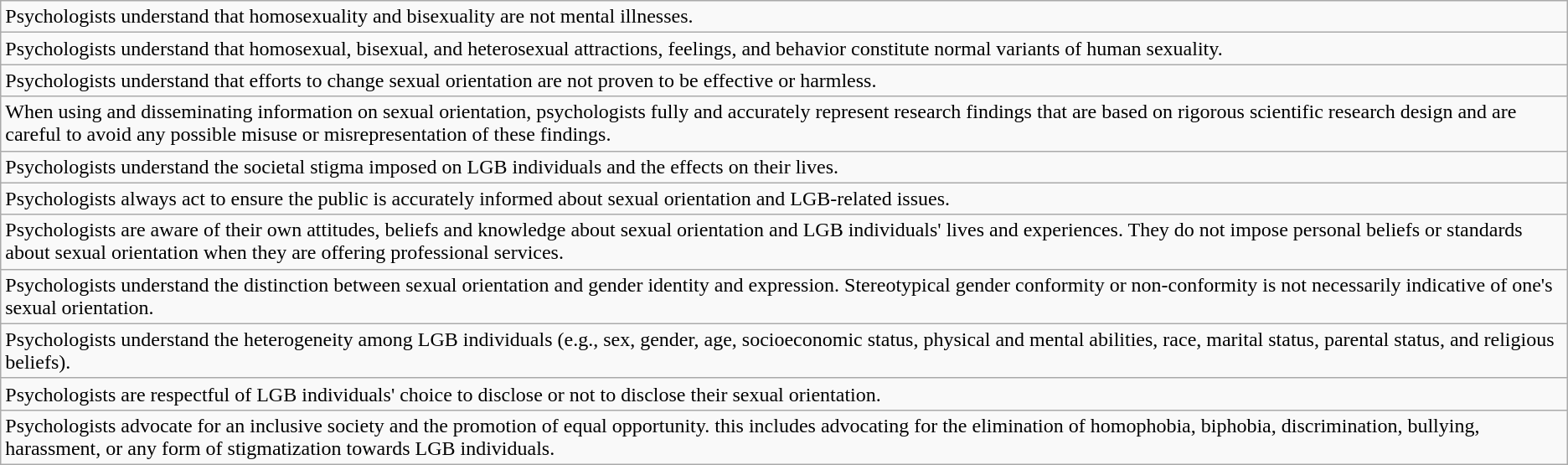<table class="wikitable">
<tr>
<td>Psychologists understand that homosexuality and bisexuality are not mental illnesses.</td>
</tr>
<tr>
<td>Psychologists understand that homosexual, bisexual, and heterosexual attractions, feelings, and behavior constitute normal variants of human sexuality.</td>
</tr>
<tr>
<td>Psychologists understand that efforts to change sexual orientation are not proven to be effective or harmless.</td>
</tr>
<tr>
<td>When using and disseminating information on sexual orientation, psychologists fully and accurately represent research findings that are based on rigorous scientific research design and are careful to avoid any possible misuse or misrepresentation of these findings.</td>
</tr>
<tr>
<td>Psychologists understand the societal stigma imposed on LGB individuals and the effects on their lives.</td>
</tr>
<tr>
<td>Psychologists always act to ensure the public is accurately informed about sexual orientation and LGB-related issues.</td>
</tr>
<tr>
<td>Psychologists are aware of their own attitudes, beliefs and knowledge about sexual orientation and LGB individuals' lives and experiences. They do not impose personal beliefs or standards about sexual orientation when they are offering professional services.</td>
</tr>
<tr>
<td>Psychologists understand the distinction between sexual orientation and gender identity and expression. Stereotypical gender conformity or non-conformity is not necessarily indicative of one's sexual orientation.</td>
</tr>
<tr>
<td>Psychologists understand the heterogeneity among LGB individuals (e.g., sex, gender, age, socioeconomic status, physical and mental abilities, race, marital status, parental status, and religious beliefs).</td>
</tr>
<tr>
<td>Psychologists are respectful of LGB individuals' choice to disclose or not to disclose their sexual orientation.</td>
</tr>
<tr>
<td>Psychologists advocate for an inclusive society and the promotion of equal opportunity. this includes advocating for the elimination of homophobia, biphobia, discrimination, bullying, harassment, or any form of stigmatization towards LGB individuals.</td>
</tr>
</table>
